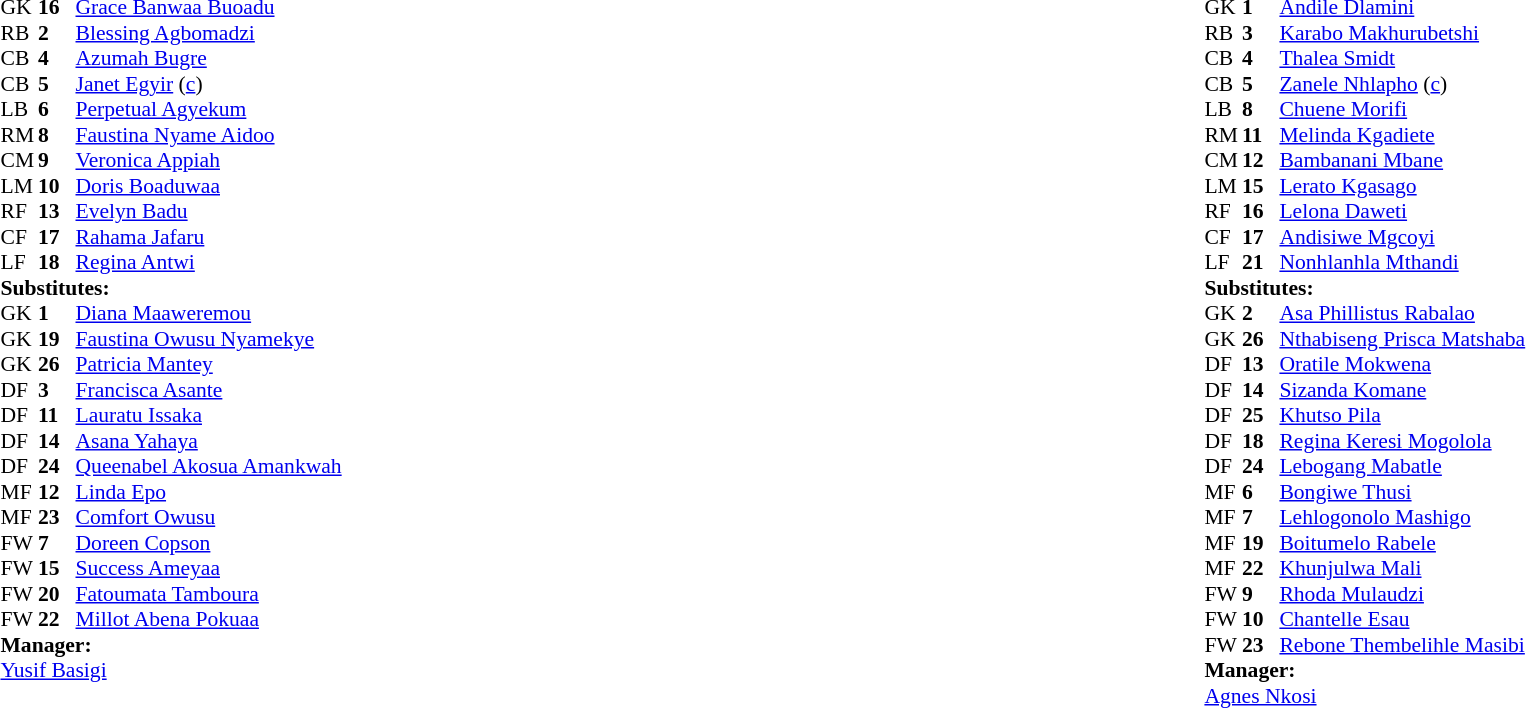<table width="100%">
<tr>
<td valign="top" width="40%"><br><table style="font-size:90%" cellspacing="0" cellpadding="0">
<tr>
<th width=25></th>
<th width=25></th>
</tr>
<tr>
<td>GK</td>
<td><strong>16</strong></td>
<td> <a href='#'>Grace Banwaa Buoadu</a></td>
</tr>
<tr>
<td>RB</td>
<td><strong>2</strong></td>
<td> <a href='#'>Blessing Agbomadzi</a></td>
</tr>
<tr>
<td>CB</td>
<td><strong>4</strong></td>
<td> <a href='#'>Azumah Bugre</a></td>
</tr>
<tr>
<td>CB</td>
<td><strong>5</strong></td>
<td> <a href='#'>Janet Egyir</a> (<a href='#'>c</a>)</td>
</tr>
<tr>
<td>LB</td>
<td><strong>6</strong></td>
<td> <a href='#'>Perpetual Agyekum</a></td>
</tr>
<tr>
<td>RM</td>
<td><strong>8</strong></td>
<td> <a href='#'>Faustina Nyame Aidoo</a></td>
</tr>
<tr>
<td>CM</td>
<td><strong>9</strong></td>
<td> <a href='#'>Veronica Appiah</a></td>
</tr>
<tr>
<td>LM</td>
<td><strong>10</strong></td>
<td> <a href='#'>Doris Boaduwaa</a></td>
</tr>
<tr>
<td>RF</td>
<td><strong>13</strong></td>
<td> <a href='#'>Evelyn Badu</a></td>
</tr>
<tr>
<td>CF</td>
<td><strong>17</strong></td>
<td> <a href='#'>Rahama Jafaru</a></td>
<td></td>
<td></td>
</tr>
<tr>
<td>LF</td>
<td><strong>18</strong></td>
<td> <a href='#'>Regina Antwi</a></td>
<td></td>
<td></td>
</tr>
<tr>
<td colspan=3><strong>Substitutes:</strong></td>
</tr>
<tr>
<td>GK</td>
<td><strong>1</strong></td>
<td> <a href='#'>Diana Maaweremou</a></td>
</tr>
<tr>
<td>GK</td>
<td><strong>19</strong></td>
<td> <a href='#'>Faustina Owusu Nyamekye</a></td>
</tr>
<tr>
<td>GK</td>
<td><strong>26</strong></td>
<td> <a href='#'>Patricia Mantey</a></td>
</tr>
<tr>
<td>DF</td>
<td><strong>3</strong></td>
<td> <a href='#'>Francisca Asante</a></td>
</tr>
<tr>
<td>DF</td>
<td><strong>11</strong></td>
<td> <a href='#'>Lauratu Issaka</a></td>
</tr>
<tr>
<td>DF</td>
<td><strong>14</strong></td>
<td> <a href='#'>Asana Yahaya</a></td>
</tr>
<tr>
<td>DF</td>
<td><strong>24</strong></td>
<td> <a href='#'>Queenabel Akosua Amankwah</a></td>
<td></td>
<td></td>
</tr>
<tr>
<td>MF</td>
<td><strong>12</strong></td>
<td> <a href='#'>Linda Epo</a></td>
</tr>
<tr>
<td>MF</td>
<td><strong>23</strong></td>
<td> <a href='#'>Comfort Owusu</a></td>
</tr>
<tr>
<td>FW</td>
<td><strong>7</strong></td>
<td> <a href='#'>Doreen Copson</a></td>
</tr>
<tr>
<td>FW</td>
<td><strong>15</strong></td>
<td> <a href='#'>Success Ameyaa</a></td>
<td></td>
<td></td>
</tr>
<tr>
<td>FW</td>
<td><strong>20</strong></td>
<td> <a href='#'>Fatoumata Tamboura</a></td>
</tr>
<tr>
<td>FW</td>
<td><strong>22</strong></td>
<td> <a href='#'>Millot Abena Pokuaa</a></td>
</tr>
<tr>
<td colspan=3><strong>Manager:</strong></td>
</tr>
<tr>
<td colspan=3> <a href='#'>Yusif Basigi</a></td>
</tr>
</table>
</td>
<td valign="top" width="50%"><br><table style="font-size:90%; margin:auto" cellspacing="0" cellpadding="0">
<tr>
<th width=25></th>
<th width=25></th>
</tr>
<tr>
<td>GK</td>
<td><strong>1</strong></td>
<td> <a href='#'>Andile Dlamini</a></td>
</tr>
<tr>
<td>RB</td>
<td><strong>3</strong></td>
<td> <a href='#'>Karabo Makhurubetshi</a></td>
<td></td>
<td></td>
</tr>
<tr>
<td>CB</td>
<td><strong>4</strong></td>
<td> <a href='#'>Thalea Smidt</a></td>
</tr>
<tr>
<td>CB</td>
<td><strong>5</strong></td>
<td> <a href='#'>Zanele Nhlapho</a> (<a href='#'>c</a>)</td>
</tr>
<tr>
<td>LB</td>
<td><strong>8</strong></td>
<td> <a href='#'>Chuene Morifi</a></td>
</tr>
<tr>
<td>RM</td>
<td><strong>11</strong></td>
<td> <a href='#'>Melinda Kgadiete</a></td>
</tr>
<tr>
<td>CM</td>
<td><strong>12</strong></td>
<td> <a href='#'>Bambanani Mbane</a></td>
</tr>
<tr>
<td>LM</td>
<td><strong>15</strong></td>
<td> <a href='#'>Lerato Kgasago</a></td>
<td></td>
</tr>
<tr>
<td>RF</td>
<td><strong>16</strong></td>
<td> <a href='#'>Lelona Daweti</a></td>
</tr>
<tr>
<td>CF</td>
<td><strong>17</strong></td>
<td> <a href='#'>Andisiwe Mgcoyi</a></td>
<td></td>
<td></td>
</tr>
<tr>
<td>LF</td>
<td><strong>21</strong></td>
<td> <a href='#'>Nonhlanhla Mthandi</a></td>
</tr>
<tr>
<td colspan=3><strong>Substitutes:</strong></td>
</tr>
<tr>
<td>GK</td>
<td><strong>2</strong></td>
<td> <a href='#'>Asa Phillistus Rabalao</a></td>
</tr>
<tr>
<td>GK</td>
<td><strong>26</strong></td>
<td> <a href='#'>Nthabiseng Prisca Matshaba</a></td>
</tr>
<tr>
<td>DF</td>
<td><strong>13</strong></td>
<td> <a href='#'>Oratile Mokwena</a></td>
</tr>
<tr>
<td>DF</td>
<td><strong>14</strong></td>
<td> <a href='#'>Sizanda Komane</a></td>
</tr>
<tr>
<td>DF</td>
<td><strong>25</strong></td>
<td> <a href='#'>Khutso Pila</a></td>
</tr>
<tr>
<td>DF</td>
<td><strong>18</strong></td>
<td> <a href='#'>Regina Keresi Mogolola</a></td>
<td></td>
<td></td>
</tr>
<tr>
<td>DF</td>
<td><strong>24</strong></td>
<td> <a href='#'>Lebogang Mabatle</a></td>
</tr>
<tr>
<td>MF</td>
<td><strong>6</strong></td>
<td> <a href='#'>Bongiwe Thusi</a></td>
</tr>
<tr>
<td>MF</td>
<td><strong>7</strong></td>
<td> <a href='#'>Lehlogonolo Mashigo</a></td>
</tr>
<tr>
<td>MF</td>
<td><strong>19</strong></td>
<td> <a href='#'>Boitumelo Rabele</a></td>
</tr>
<tr>
<td>MF</td>
<td><strong>22</strong></td>
<td> <a href='#'>Khunjulwa Mali</a></td>
</tr>
<tr>
<td>FW</td>
<td><strong>9</strong></td>
<td> <a href='#'>Rhoda Mulaudzi</a></td>
<td></td>
<td></td>
</tr>
<tr>
<td>FW</td>
<td><strong>10</strong></td>
<td> <a href='#'>Chantelle Esau</a></td>
</tr>
<tr>
<td>FW</td>
<td><strong>23</strong></td>
<td> <a href='#'>Rebone Thembelihle Masibi</a></td>
</tr>
<tr>
<td colspan=3><strong>Manager:</strong></td>
</tr>
<tr>
<td colspan=3> <a href='#'>Agnes Nkosi</a></td>
</tr>
</table>
</td>
</tr>
</table>
